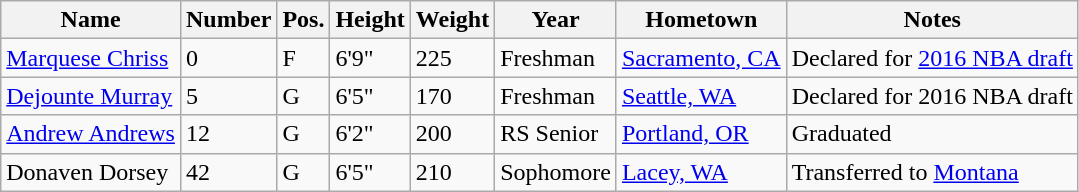<table class="wikitable sortable" border="1">
<tr>
<th>Name</th>
<th>Number</th>
<th>Pos.</th>
<th>Height</th>
<th>Weight</th>
<th>Year</th>
<th>Hometown</th>
<th class="unsortable">Notes</th>
</tr>
<tr>
<td sortname><a href='#'>Marquese Chriss</a></td>
<td>0</td>
<td>F</td>
<td>6'9"</td>
<td>225</td>
<td>Freshman</td>
<td><a href='#'>Sacramento, CA</a></td>
<td>Declared for <a href='#'>2016 NBA draft</a></td>
</tr>
<tr>
<td sortname><a href='#'>Dejounte Murray</a></td>
<td>5</td>
<td>G</td>
<td>6'5"</td>
<td>170</td>
<td>Freshman</td>
<td><a href='#'>Seattle, WA</a></td>
<td>Declared for 2016 NBA draft</td>
</tr>
<tr>
<td sortname><a href='#'>Andrew Andrews</a></td>
<td>12</td>
<td>G</td>
<td>6'2"</td>
<td>200</td>
<td>RS Senior</td>
<td><a href='#'>Portland, OR</a></td>
<td>Graduated</td>
</tr>
<tr>
<td sortname>Donaven Dorsey</td>
<td>42</td>
<td>G</td>
<td>6'5"</td>
<td>210</td>
<td>Sophomore</td>
<td><a href='#'>Lacey, WA</a></td>
<td>Transferred to <a href='#'>Montana</a></td>
</tr>
</table>
